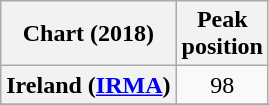<table class="wikitable sortable plainrowheaders" style="text-align:center">
<tr>
<th scope="col">Chart (2018)</th>
<th scope="col">Peak<br>position</th>
</tr>
<tr>
<th scope="row">Ireland (<a href='#'>IRMA</a>)</th>
<td>98</td>
</tr>
<tr>
</tr>
<tr>
</tr>
<tr>
</tr>
</table>
